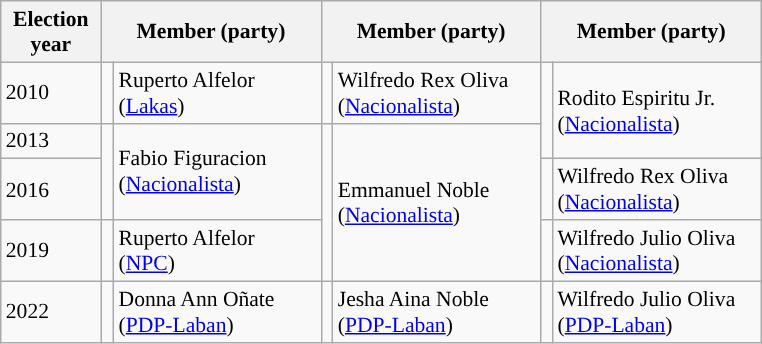<table class=wikitable style="font-size:90%">
<tr>
<th width=60px>Election<br>year</th>
<th colspan=2 width=140px>Member (party)</th>
<th colspan=2 width=140px>Member (party)</th>
<th colspan=2 width=140px>Member (party)</th>
</tr>
<tr>
<td>2010</td>
<td></td>
<td>Ruperto Alfelor<br>(<a href='#'>Lakas</a>)</td>
<td></td>
<td>Wilfredo Rex Oliva<br>(<a href='#'>Nacionalista</a>)</td>
<td rowspan=2></td>
<td rowspan=2>Rodito Espiritu Jr.<br>(<a href='#'>Nacionalista</a>)</td>
</tr>
<tr>
<td>2013</td>
<td rowspan=2></td>
<td rowspan=2>Fabio Figuracion<br>(<a href='#'>Nacionalista</a>)</td>
<td rowspan=3></td>
<td rowspan=3>Emmanuel Noble<br>(<a href='#'>Nacionalista</a>)</td>
</tr>
<tr>
<td>2016</td>
<td></td>
<td>Wilfredo Rex Oliva<br>(<a href='#'>Nacionalista</a>)</td>
</tr>
<tr>
<td>2019</td>
<td></td>
<td>Ruperto Alfelor<br>(<a href='#'>NPC</a>)</td>
<td></td>
<td>Wilfredo Julio Oliva<br>(<a href='#'>Nacionalista</a>)</td>
</tr>
<tr>
<td>2022</td>
<td></td>
<td>Donna Ann Oñate<br>(<a href='#'>PDP-Laban</a>)</td>
<td></td>
<td>Jesha Aina Noble<br>(<a href='#'>PDP-Laban</a>)</td>
<td></td>
<td>Wilfredo Julio Oliva<br>(<a href='#'>PDP-Laban</a>)</td>
</tr>
</table>
